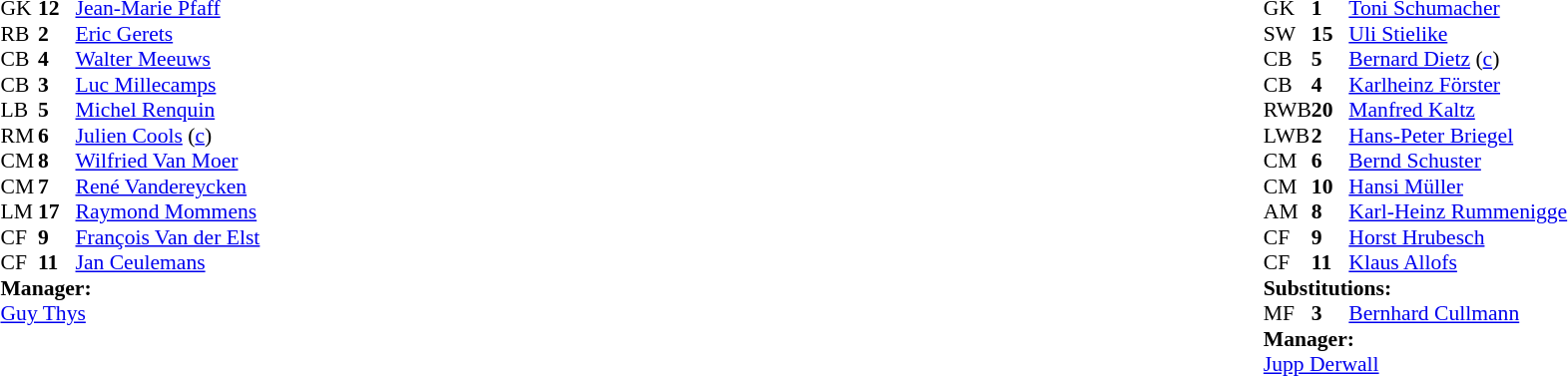<table style="width:100%;">
<tr>
<td style="vertical-align:top; width:40%;"><br><table style="font-size:90%" cellspacing="0" cellpadding="0">
<tr>
<th width="25"></th>
<th width="25"></th>
</tr>
<tr>
<td>GK</td>
<td><strong>12</strong></td>
<td><a href='#'>Jean-Marie Pfaff</a></td>
</tr>
<tr>
<td>RB</td>
<td><strong>2</strong></td>
<td><a href='#'>Eric Gerets</a></td>
</tr>
<tr>
<td>CB</td>
<td><strong>4</strong></td>
<td><a href='#'>Walter Meeuws</a></td>
</tr>
<tr>
<td>CB</td>
<td><strong>3</strong></td>
<td><a href='#'>Luc Millecamps</a></td>
<td></td>
</tr>
<tr>
<td>LB</td>
<td><strong>5</strong></td>
<td><a href='#'>Michel Renquin</a></td>
</tr>
<tr>
<td>RM</td>
<td><strong>6</strong></td>
<td><a href='#'>Julien Cools</a> (<a href='#'>c</a>)</td>
</tr>
<tr>
<td>CM</td>
<td><strong>8</strong></td>
<td><a href='#'>Wilfried Van Moer</a></td>
</tr>
<tr>
<td>CM</td>
<td><strong>7</strong></td>
<td><a href='#'>René Vandereycken</a></td>
<td></td>
</tr>
<tr>
<td>LM</td>
<td><strong>17</strong></td>
<td><a href='#'>Raymond Mommens</a></td>
</tr>
<tr>
<td>CF</td>
<td><strong>9</strong></td>
<td><a href='#'>François Van der Elst</a></td>
<td></td>
</tr>
<tr>
<td>CF</td>
<td><strong>11</strong></td>
<td><a href='#'>Jan Ceulemans</a></td>
</tr>
<tr>
<td colspan=3><strong>Manager:</strong></td>
</tr>
<tr>
<td colspan=3><a href='#'>Guy Thys</a></td>
</tr>
</table>
</td>
<td valign="top"></td>
<td style="vertical-align:top; width:50%;"><br><table style="font-size:90%; margin:auto;" cellspacing="0" cellpadding="0">
<tr>
<th width=25></th>
<th width=25></th>
</tr>
<tr>
<td>GK</td>
<td><strong>1</strong></td>
<td><a href='#'>Toni Schumacher</a></td>
</tr>
<tr>
<td>SW</td>
<td><strong>15</strong></td>
<td><a href='#'>Uli Stielike</a></td>
</tr>
<tr>
<td>CB</td>
<td><strong>5</strong></td>
<td><a href='#'>Bernard Dietz</a> (<a href='#'>c</a>)</td>
</tr>
<tr>
<td>CB</td>
<td><strong>4</strong></td>
<td><a href='#'>Karlheinz Förster</a></td>
<td></td>
</tr>
<tr>
<td>RWB</td>
<td><strong>20</strong></td>
<td><a href='#'>Manfred Kaltz</a></td>
</tr>
<tr>
<td>LWB</td>
<td><strong>2</strong></td>
<td><a href='#'>Hans-Peter Briegel</a></td>
<td></td>
<td></td>
</tr>
<tr>
<td>CM</td>
<td><strong>6</strong></td>
<td><a href='#'>Bernd Schuster</a></td>
</tr>
<tr>
<td>CM</td>
<td><strong>10</strong></td>
<td><a href='#'>Hansi Müller</a></td>
</tr>
<tr>
<td>AM</td>
<td><strong>8</strong></td>
<td><a href='#'>Karl-Heinz Rummenigge</a></td>
</tr>
<tr>
<td>CF</td>
<td><strong>9</strong></td>
<td><a href='#'>Horst Hrubesch</a></td>
</tr>
<tr>
<td>CF</td>
<td><strong>11</strong></td>
<td><a href='#'>Klaus Allofs</a></td>
</tr>
<tr>
<td colspan=3><strong>Substitutions:</strong></td>
</tr>
<tr>
<td>MF</td>
<td><strong>3</strong></td>
<td><a href='#'>Bernhard Cullmann</a></td>
<td></td>
<td></td>
</tr>
<tr>
<td colspan=3><strong>Manager:</strong></td>
</tr>
<tr>
<td colspan=3><a href='#'>Jupp Derwall</a></td>
</tr>
</table>
</td>
</tr>
</table>
